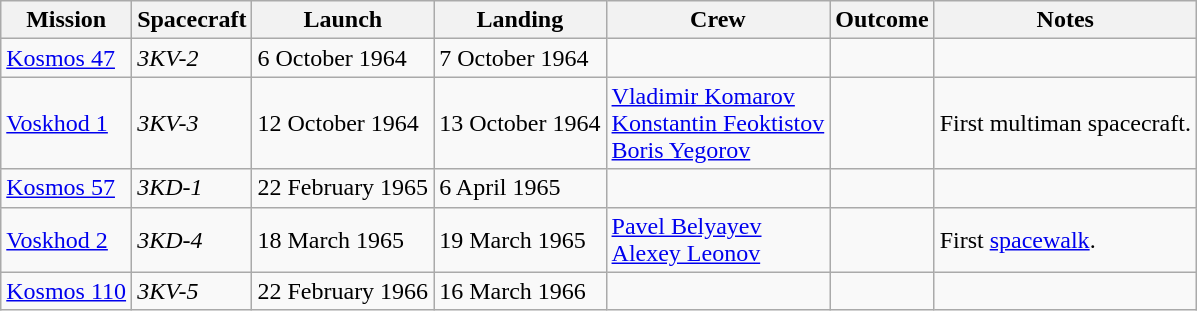<table class="wikitable">
<tr>
<th>Mission</th>
<th>Spacecraft</th>
<th>Launch</th>
<th>Landing</th>
<th>Crew</th>
<th>Outcome</th>
<th>Notes</th>
</tr>
<tr>
<td><a href='#'>Kosmos 47</a></td>
<td><em>3KV-2</em></td>
<td>6 October 1964</td>
<td>7 October 1964</td>
<td></td>
<td></td>
<td></td>
</tr>
<tr>
<td><a href='#'>Voskhod 1</a></td>
<td><em>3KV-3</em></td>
<td>12 October 1964</td>
<td>13 October 1964</td>
<td><a href='#'>Vladimir Komarov</a><br><a href='#'>Konstantin Feoktistov</a><br><a href='#'>Boris Yegorov</a></td>
<td></td>
<td>First multiman spacecraft.</td>
</tr>
<tr>
<td><a href='#'>Kosmos 57</a></td>
<td><em>3KD-1</em></td>
<td>22 February 1965</td>
<td>6 April 1965</td>
<td></td>
<td></td>
<td></td>
</tr>
<tr>
<td><a href='#'>Voskhod 2</a></td>
<td><em>3KD-4</em></td>
<td>18 March 1965</td>
<td>19 March 1965</td>
<td><a href='#'>Pavel Belyayev</a><br><a href='#'>Alexey Leonov</a></td>
<td></td>
<td>First <a href='#'>spacewalk</a>.</td>
</tr>
<tr>
<td><a href='#'>Kosmos 110</a></td>
<td><em>3KV-5</em></td>
<td>22 February 1966</td>
<td>16 March 1966</td>
<td></td>
<td></td>
<td></td>
</tr>
</table>
